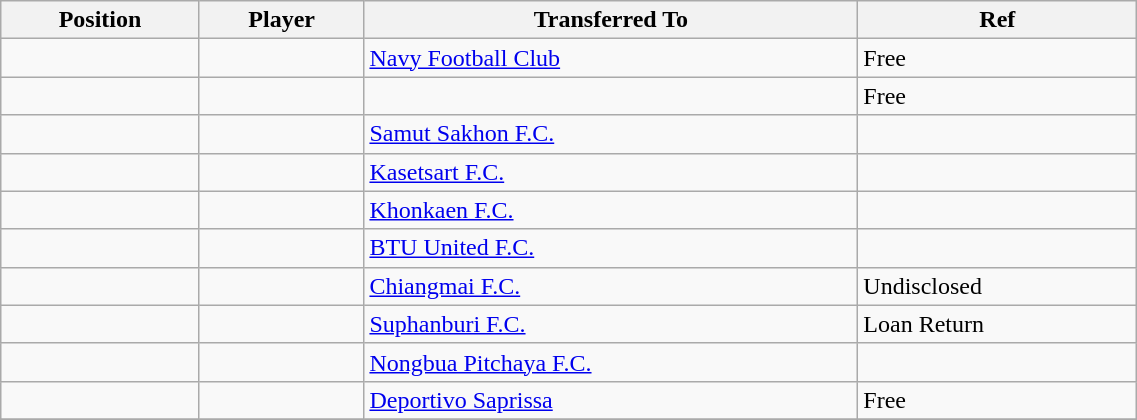<table class="wikitable sortable" style="width:60%; text-align:center; font-size:100%; text-align:left;">
<tr>
<th><strong>Position</strong></th>
<th><strong>Player</strong></th>
<th><strong>Transferred To</strong></th>
<th><strong>Ref</strong></th>
</tr>
<tr>
<td></td>
<td></td>
<td> <a href='#'>Navy Football Club</a></td>
<td>Free</td>
</tr>
<tr>
<td></td>
<td></td>
<td></td>
<td>Free</td>
</tr>
<tr>
<td></td>
<td></td>
<td> <a href='#'>Samut Sakhon F.C.</a></td>
<td></td>
</tr>
<tr>
<td></td>
<td></td>
<td> <a href='#'>Kasetsart F.C.</a></td>
<td></td>
</tr>
<tr>
<td></td>
<td></td>
<td> <a href='#'>Khonkaen F.C.</a></td>
<td></td>
</tr>
<tr>
<td></td>
<td></td>
<td> <a href='#'>BTU United F.C.</a></td>
<td></td>
</tr>
<tr>
<td></td>
<td></td>
<td> <a href='#'>Chiangmai F.C.</a></td>
<td>Undisclosed</td>
</tr>
<tr>
<td></td>
<td></td>
<td> <a href='#'>Suphanburi F.C.</a></td>
<td>Loan Return</td>
</tr>
<tr>
<td></td>
<td></td>
<td> <a href='#'>Nongbua Pitchaya F.C.</a></td>
<td></td>
</tr>
<tr>
<td></td>
<td></td>
<td> <a href='#'>Deportivo Saprissa</a></td>
<td>Free </td>
</tr>
<tr>
</tr>
</table>
